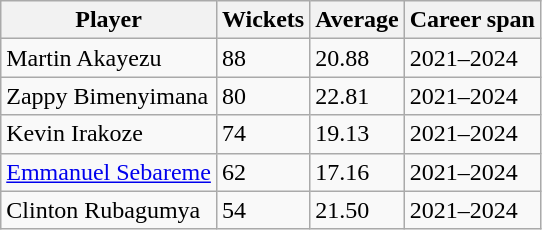<table class="wikitable">
<tr>
<th>Player</th>
<th>Wickets</th>
<th>Average</th>
<th>Career span</th>
</tr>
<tr>
<td>Martin Akayezu</td>
<td>88</td>
<td>20.88</td>
<td>2021–2024</td>
</tr>
<tr>
<td>Zappy Bimenyimana</td>
<td>80</td>
<td>22.81</td>
<td>2021–2024</td>
</tr>
<tr>
<td>Kevin Irakoze</td>
<td>74</td>
<td>19.13</td>
<td>2021–2024</td>
</tr>
<tr>
<td><a href='#'>Emmanuel Sebareme</a></td>
<td>62</td>
<td>17.16</td>
<td>2021–2024</td>
</tr>
<tr>
<td>Clinton Rubagumya</td>
<td>54</td>
<td>21.50</td>
<td>2021–2024</td>
</tr>
</table>
